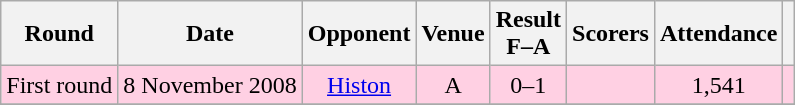<table class="wikitable" style="text-align:center;">
<tr>
<th>Round</th>
<th>Date</th>
<th>Opponent</th>
<th>Venue</th>
<th>Result<br>F–A</th>
<th class=unsortable>Scorers</th>
<th>Attendance</th>
<th></th>
</tr>
<tr bgcolor="#ffd0e3">
<td>First round</td>
<td>8 November 2008</td>
<td><a href='#'>Histon</a></td>
<td>A</td>
<td>0–1</td>
<td></td>
<td>1,541</td>
<td></td>
</tr>
<tr>
</tr>
</table>
